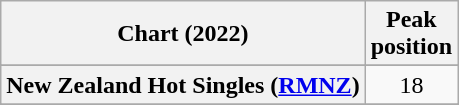<table class="wikitable sortable plainrowheaders" style="text-align:center">
<tr>
<th scope="col">Chart (2022)</th>
<th scope="col">Peak<br>position</th>
</tr>
<tr>
</tr>
<tr>
</tr>
<tr>
<th scope="row">New Zealand Hot Singles (<a href='#'>RMNZ</a>)</th>
<td>18</td>
</tr>
<tr>
</tr>
<tr>
</tr>
<tr>
</tr>
<tr>
</tr>
<tr>
</tr>
</table>
